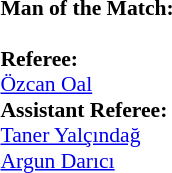<table width=100% style="font-size: 90%">
<tr>
<td><br><strong>Man of the Match:</strong>
<br> 
<br><strong>Referee:</strong>
<br>  <a href='#'>Özcan Oal</a>
<br> <strong>Assistant Referee:</strong>
<br> <a href='#'>Taner Yalçındağ</a>
<br> <a href='#'>Argun Darıcı</a>
<br>
<br></td>
</tr>
</table>
